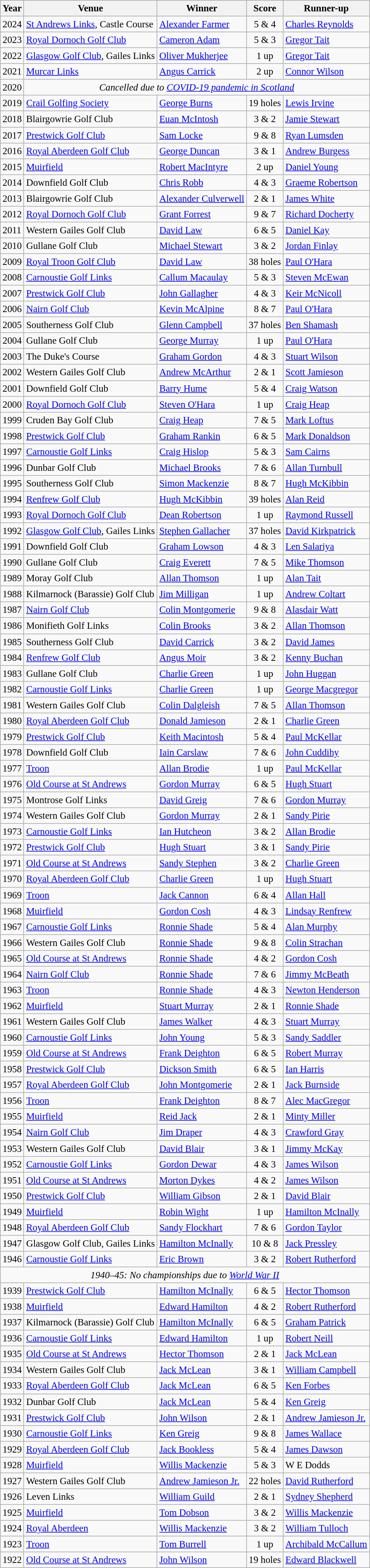<table class=wikitable style="font-size: 95%;">
<tr>
<th>Year</th>
<th>Venue</th>
<th>Winner</th>
<th>Score</th>
<th>Runner-up</th>
</tr>
<tr>
<td>2024</td>
<td><a href='#'>St Andrews Links</a>, Castle Course</td>
<td><a href='#'>Alexander Farmer</a></td>
<td align=center>5 & 4</td>
<td><a href='#'>Charles Reynolds</a></td>
</tr>
<tr>
<td>2023</td>
<td><a href='#'>Royal Dornoch Golf Club</a></td>
<td><a href='#'>Cameron Adam</a></td>
<td align=center>5 & 3</td>
<td><a href='#'>Gregor Tait</a></td>
</tr>
<tr>
<td>2022</td>
<td><a href='#'>Glasgow Golf Club</a>, Gailes Links</td>
<td><a href='#'>Oliver Mukherjee</a></td>
<td align=center>1 up</td>
<td><a href='#'>Gregor Tait</a></td>
</tr>
<tr>
<td>2021</td>
<td><a href='#'>Murcar Links</a></td>
<td><a href='#'>Angus Carrick</a></td>
<td align=center>2 up</td>
<td><a href='#'>Connor Wilson</a></td>
</tr>
<tr>
<td>2020</td>
<td colspan=4 align=center><em>Cancelled due to <a href='#'>COVID-19 pandemic in Scotland</a></em></td>
</tr>
<tr>
<td>2019</td>
<td><a href='#'>Crail Golfing Society</a></td>
<td><a href='#'>George Burns</a></td>
<td align=center>19 holes</td>
<td><a href='#'>Lewis Irvine</a></td>
</tr>
<tr>
<td>2018</td>
<td>Blairgowrie Golf Club</td>
<td><a href='#'>Euan McIntosh</a></td>
<td align=center>3 & 2</td>
<td><a href='#'>Jamie Stewart</a></td>
</tr>
<tr>
<td>2017</td>
<td><a href='#'>Prestwick Golf Club</a></td>
<td><a href='#'>Sam Locke</a></td>
<td align=center>9 & 8</td>
<td><a href='#'>Ryan Lumsden</a></td>
</tr>
<tr>
<td>2016</td>
<td><a href='#'>Royal Aberdeen Golf Club</a></td>
<td><a href='#'>George Duncan</a></td>
<td align=center>3 & 1</td>
<td><a href='#'>Andrew Burgess</a></td>
</tr>
<tr>
<td>2015</td>
<td><a href='#'>Muirfield</a></td>
<td><a href='#'>Robert MacIntyre</a></td>
<td align=center>2 up</td>
<td><a href='#'>Daniel Young</a></td>
</tr>
<tr>
<td>2014</td>
<td>Downfield Golf Club</td>
<td><a href='#'>Chris Robb</a></td>
<td align=center>4 & 3</td>
<td><a href='#'>Graeme Robertson</a></td>
</tr>
<tr>
<td>2013</td>
<td>Blairgowrie Golf Club</td>
<td><a href='#'>Alexander Culverwell</a></td>
<td align=center>2 & 1</td>
<td><a href='#'>James White</a></td>
</tr>
<tr>
<td>2012</td>
<td><a href='#'>Royal Dornoch Golf Club</a></td>
<td><a href='#'>Grant Forrest</a></td>
<td align=center>9 & 7</td>
<td><a href='#'>Richard Docherty</a></td>
</tr>
<tr>
<td>2011</td>
<td>Western Gailes Golf Club</td>
<td><a href='#'>David Law</a></td>
<td align=center>6 & 5</td>
<td><a href='#'>Daniel Kay</a></td>
</tr>
<tr>
<td>2010</td>
<td>Gullane Golf Club</td>
<td><a href='#'>Michael Stewart</a></td>
<td align=center>3 & 2</td>
<td><a href='#'>Jordan Finlay</a></td>
</tr>
<tr>
<td>2009</td>
<td><a href='#'>Royal Troon Golf Club</a></td>
<td><a href='#'>David Law</a></td>
<td align=center>38 holes</td>
<td><a href='#'>Paul O'Hara</a></td>
</tr>
<tr>
<td>2008</td>
<td><a href='#'>Carnoustie Golf Links</a></td>
<td><a href='#'>Callum Macaulay</a></td>
<td align=center>5 & 3</td>
<td><a href='#'>Steven McEwan</a></td>
</tr>
<tr>
<td>2007</td>
<td><a href='#'>Prestwick Golf Club</a></td>
<td><a href='#'>John Gallagher</a></td>
<td align=center>4 & 3</td>
<td><a href='#'>Keir McNicoll</a></td>
</tr>
<tr>
<td>2006</td>
<td><a href='#'>Nairn Golf Club</a></td>
<td><a href='#'>Kevin McAlpine</a></td>
<td align=center>8 & 7</td>
<td><a href='#'>Paul O'Hara</a></td>
</tr>
<tr>
<td>2005</td>
<td>Southerness Golf Club</td>
<td><a href='#'>Glenn Campbell</a></td>
<td align=center>37 holes</td>
<td><a href='#'>Ben Shamash</a></td>
</tr>
<tr>
<td>2004</td>
<td>Gullane Golf Club</td>
<td><a href='#'>George Murray</a></td>
<td align=center>1 up</td>
<td><a href='#'>Paul O'Hara</a></td>
</tr>
<tr>
<td>2003</td>
<td>The Duke's Course</td>
<td><a href='#'>Graham Gordon</a></td>
<td align=center>4 & 3</td>
<td><a href='#'>Stuart Wilson</a></td>
</tr>
<tr>
<td>2002</td>
<td>Western Gailes Golf Club</td>
<td><a href='#'>Andrew McArthur</a></td>
<td align=center>2 & 1</td>
<td><a href='#'>Scott Jamieson</a></td>
</tr>
<tr>
<td>2001</td>
<td>Downfield Golf Club</td>
<td><a href='#'>Barry Hume</a></td>
<td align=center>5 & 4</td>
<td><a href='#'>Craig Watson</a></td>
</tr>
<tr>
<td>2000</td>
<td><a href='#'>Royal Dornoch Golf Club</a></td>
<td><a href='#'>Steven O'Hara</a></td>
<td align=center>1 up</td>
<td><a href='#'>Craig Heap</a></td>
</tr>
<tr>
<td>1999</td>
<td>Cruden Bay Golf Club</td>
<td><a href='#'>Craig Heap</a></td>
<td align=center>7 & 5</td>
<td><a href='#'>Mark Loftus</a></td>
</tr>
<tr>
<td>1998</td>
<td><a href='#'>Prestwick Golf Club</a></td>
<td><a href='#'>Graham Rankin</a></td>
<td align=center>6 & 5</td>
<td><a href='#'>Mark Donaldson</a></td>
</tr>
<tr>
<td>1997</td>
<td><a href='#'>Carnoustie Golf Links</a></td>
<td><a href='#'>Craig Hislop</a></td>
<td align=center>5 & 3</td>
<td><a href='#'>Sam Cairns</a></td>
</tr>
<tr>
<td>1996</td>
<td>Dunbar Golf Club</td>
<td><a href='#'>Michael Brooks</a></td>
<td align=center>7 & 6</td>
<td><a href='#'>Allan Turnbull</a></td>
</tr>
<tr>
<td>1995</td>
<td>Southerness Golf Club</td>
<td><a href='#'>Simon Mackenzie</a></td>
<td align=center>8 & 7</td>
<td><a href='#'>Hugh McKibbin</a></td>
</tr>
<tr>
<td>1994</td>
<td><a href='#'>Renfrew Golf Club</a></td>
<td><a href='#'>Hugh McKibbin</a></td>
<td align=center>39 holes</td>
<td><a href='#'>Alan Reid</a></td>
</tr>
<tr>
<td>1993</td>
<td><a href='#'>Royal Dornoch Golf Club</a></td>
<td><a href='#'>Dean Robertson</a></td>
<td align=center>1 up</td>
<td><a href='#'>Raymond Russell</a></td>
</tr>
<tr>
<td>1992</td>
<td><a href='#'>Glasgow Golf Club</a>, Gailes Links</td>
<td><a href='#'>Stephen Gallacher</a></td>
<td align=center>37 holes</td>
<td><a href='#'>David Kirkpatrick</a></td>
</tr>
<tr>
<td>1991</td>
<td>Downfield Golf Club</td>
<td><a href='#'>Graham Lowson</a></td>
<td align=center>4 & 3</td>
<td><a href='#'>Len Salariya</a></td>
</tr>
<tr>
<td>1990</td>
<td>Gullane Golf Club</td>
<td><a href='#'>Craig Everett</a></td>
<td align=center>7 & 5</td>
<td><a href='#'>Mike Thomson</a></td>
</tr>
<tr>
<td>1989</td>
<td>Moray Golf Club</td>
<td><a href='#'>Allan Thomson</a></td>
<td align=center>1 up</td>
<td><a href='#'>Alan Tait</a></td>
</tr>
<tr>
<td>1988</td>
<td>Kilmarnock (Barassie) Golf Club</td>
<td><a href='#'>Jim Milligan</a></td>
<td align=center>1 up</td>
<td><a href='#'>Andrew Coltart</a></td>
</tr>
<tr>
<td>1987</td>
<td><a href='#'>Nairn Golf Club</a></td>
<td><a href='#'>Colin Montgomerie</a></td>
<td align=center>9 & 8</td>
<td><a href='#'>Alasdair Watt</a></td>
</tr>
<tr>
<td>1986</td>
<td>Monifieth Golf Links</td>
<td><a href='#'>Colin Brooks</a></td>
<td align=center>3 & 2</td>
<td><a href='#'>Allan Thomson</a></td>
</tr>
<tr>
<td>1985</td>
<td>Southerness Golf Club</td>
<td><a href='#'>David Carrick</a></td>
<td align=center>3 & 2</td>
<td><a href='#'>David James</a></td>
</tr>
<tr>
<td>1984</td>
<td><a href='#'>Renfrew Golf Club</a></td>
<td><a href='#'>Angus Moir</a></td>
<td align=center>3 & 2</td>
<td><a href='#'>Kenny Buchan</a></td>
</tr>
<tr>
<td>1983</td>
<td>Gullane Golf Club</td>
<td><a href='#'>Charlie Green</a></td>
<td align=center>1 up</td>
<td><a href='#'>John Huggan</a></td>
</tr>
<tr>
<td>1982</td>
<td><a href='#'>Carnoustie Golf Links</a></td>
<td><a href='#'>Charlie Green</a></td>
<td align=center>1 up</td>
<td><a href='#'>George Macgregor</a></td>
</tr>
<tr>
<td>1981</td>
<td>Western Gailes Golf Club</td>
<td><a href='#'>Colin Dalgleish</a></td>
<td align=center>7 & 5</td>
<td><a href='#'>Allan Thomson</a></td>
</tr>
<tr>
<td>1980</td>
<td><a href='#'>Royal Aberdeen Golf Club</a></td>
<td><a href='#'>Donald Jamieson</a></td>
<td align=center>2 & 1</td>
<td><a href='#'>Charlie Green</a></td>
</tr>
<tr>
<td>1979</td>
<td><a href='#'>Prestwick Golf Club</a></td>
<td><a href='#'>Keith Macintosh</a></td>
<td align=center>5 & 4</td>
<td><a href='#'>Paul McKellar</a></td>
</tr>
<tr>
<td>1978</td>
<td>Downfield Golf Club</td>
<td><a href='#'>Iain Carslaw</a></td>
<td align=center>7 & 6</td>
<td><a href='#'>John Cuddihy</a></td>
</tr>
<tr>
<td>1977</td>
<td><a href='#'>Troon</a></td>
<td><a href='#'>Allan Brodie</a></td>
<td align=center>1 up</td>
<td><a href='#'>Paul McKellar</a></td>
</tr>
<tr>
<td>1976</td>
<td><a href='#'>Old Course at St Andrews</a></td>
<td><a href='#'>Gordon Murray</a></td>
<td align=center>6 & 5</td>
<td><a href='#'>Hugh Stuart</a></td>
</tr>
<tr>
<td>1975</td>
<td>Montrose Golf Links</td>
<td><a href='#'>David Greig</a></td>
<td align=center>7 & 6</td>
<td><a href='#'>Gordon Murray</a></td>
</tr>
<tr>
<td>1974</td>
<td>Western Gailes Golf Club</td>
<td><a href='#'>Gordon Murray</a></td>
<td align=center>2 & 1</td>
<td><a href='#'>Sandy Pirie</a></td>
</tr>
<tr>
<td>1973</td>
<td><a href='#'>Carnoustie Golf Links</a></td>
<td><a href='#'>Ian Hutcheon</a></td>
<td align=center>3 & 2</td>
<td><a href='#'>Allan Brodie</a></td>
</tr>
<tr>
<td>1972</td>
<td><a href='#'>Prestwick Golf Club</a></td>
<td><a href='#'>Hugh Stuart</a></td>
<td align=center>3 & 1</td>
<td><a href='#'>Sandy Pirie</a></td>
</tr>
<tr>
<td>1971</td>
<td><a href='#'>Old Course at St Andrews</a></td>
<td><a href='#'>Sandy Stephen</a></td>
<td align=center>3 & 2</td>
<td><a href='#'>Charlie Green</a></td>
</tr>
<tr>
<td>1970</td>
<td><a href='#'>Royal Aberdeen Golf Club</a></td>
<td><a href='#'>Charlie Green</a></td>
<td align=center>1 up</td>
<td><a href='#'>Hugh Stuart</a></td>
</tr>
<tr>
<td>1969</td>
<td><a href='#'>Troon</a></td>
<td><a href='#'>Jack Cannon</a></td>
<td align=center>6 & 4</td>
<td><a href='#'>Allan Hall</a></td>
</tr>
<tr>
<td>1968</td>
<td><a href='#'>Muirfield</a></td>
<td><a href='#'>Gordon Cosh</a></td>
<td align=center>4 & 3</td>
<td><a href='#'>Lindsay Renfrew</a></td>
</tr>
<tr>
<td>1967</td>
<td><a href='#'>Carnoustie Golf Links</a></td>
<td><a href='#'>Ronnie Shade</a></td>
<td align=center>5 & 4</td>
<td><a href='#'>Alan Murphy</a></td>
</tr>
<tr>
<td>1966</td>
<td>Western Gailes Golf Club</td>
<td><a href='#'>Ronnie Shade</a></td>
<td align=center>9 & 8</td>
<td><a href='#'>Colin Strachan</a></td>
</tr>
<tr>
<td>1965</td>
<td><a href='#'>Old Course at St Andrews</a></td>
<td><a href='#'>Ronnie Shade</a></td>
<td align=center>4 & 2</td>
<td><a href='#'>Gordon Cosh</a></td>
</tr>
<tr>
<td>1964</td>
<td><a href='#'>Nairn Golf Club</a></td>
<td><a href='#'>Ronnie Shade</a></td>
<td align=center>7 & 6</td>
<td><a href='#'>Jimmy McBeath</a></td>
</tr>
<tr>
<td>1963</td>
<td><a href='#'>Troon</a></td>
<td><a href='#'>Ronnie Shade</a></td>
<td align=center>4 & 3</td>
<td><a href='#'>Newton Henderson</a></td>
</tr>
<tr>
<td>1962</td>
<td><a href='#'>Muirfield</a></td>
<td><a href='#'>Stuart Murray</a></td>
<td align=center>2 & 1</td>
<td><a href='#'>Ronnie Shade</a></td>
</tr>
<tr>
<td>1961</td>
<td>Western Gailes Golf Club</td>
<td><a href='#'>James Walker</a></td>
<td align=center>4 & 3</td>
<td><a href='#'>Stuart Murray</a></td>
</tr>
<tr>
<td>1960</td>
<td><a href='#'>Carnoustie Golf Links</a></td>
<td><a href='#'>John Young</a></td>
<td align=center>5 & 3</td>
<td><a href='#'>Sandy Saddler</a></td>
</tr>
<tr>
<td>1959</td>
<td><a href='#'>Old Course at St Andrews</a></td>
<td><a href='#'>Frank Deighton</a></td>
<td align=center>6 & 5</td>
<td><a href='#'>Robert Murray</a></td>
</tr>
<tr>
<td>1958</td>
<td><a href='#'>Prestwick Golf Club</a></td>
<td><a href='#'>Dickson Smith</a></td>
<td align=center>6 & 5</td>
<td><a href='#'>Ian Harris</a></td>
</tr>
<tr>
<td>1957</td>
<td><a href='#'>Royal Aberdeen Golf Club</a></td>
<td><a href='#'>John Montgomerie</a></td>
<td align=center>2 & 1</td>
<td><a href='#'>Jack Burnside</a></td>
</tr>
<tr>
<td>1956</td>
<td><a href='#'>Troon</a></td>
<td><a href='#'>Frank Deighton</a></td>
<td align=center>8 & 7</td>
<td><a href='#'>Alec MacGregor</a></td>
</tr>
<tr>
<td>1955</td>
<td><a href='#'>Muirfield</a></td>
<td><a href='#'>Reid Jack</a></td>
<td align=center>2 & 1</td>
<td><a href='#'>Minty Miller</a></td>
</tr>
<tr>
<td>1954</td>
<td><a href='#'>Nairn Golf Club</a></td>
<td><a href='#'>Jim Draper</a></td>
<td align=center>4 & 3</td>
<td><a href='#'>Crawford Gray</a></td>
</tr>
<tr>
<td>1953</td>
<td>Western Gailes Golf Club</td>
<td><a href='#'>David Blair</a></td>
<td align=center>3 & 1</td>
<td><a href='#'>Jimmy McKay</a></td>
</tr>
<tr>
<td>1952</td>
<td><a href='#'>Carnoustie Golf Links</a></td>
<td><a href='#'>Gordon Dewar</a></td>
<td align=center>4 & 3</td>
<td><a href='#'>James Wilson</a></td>
</tr>
<tr>
<td>1951</td>
<td><a href='#'>Old Course at St Andrews</a></td>
<td><a href='#'>Morton Dykes</a></td>
<td align=center>4 & 2</td>
<td><a href='#'>James Wilson</a></td>
</tr>
<tr>
<td>1950</td>
<td><a href='#'>Prestwick Golf Club</a></td>
<td><a href='#'>William Gibson</a></td>
<td align=center>2 & 1</td>
<td><a href='#'>David Blair</a></td>
</tr>
<tr>
<td>1949</td>
<td><a href='#'>Muirfield</a></td>
<td><a href='#'>Robin Wight</a></td>
<td align=center>1 up</td>
<td><a href='#'>Hamilton McInally</a></td>
</tr>
<tr>
<td>1948</td>
<td><a href='#'>Royal Aberdeen Golf Club</a></td>
<td><a href='#'>Sandy Flockhart</a></td>
<td align=center>7 & 6</td>
<td><a href='#'>Gordon Taylor</a></td>
</tr>
<tr>
<td>1947</td>
<td>Glasgow Golf Club, Gailes Links</td>
<td><a href='#'>Hamilton McInally</a></td>
<td align=center>10 & 8</td>
<td><a href='#'>Jack Pressley</a></td>
</tr>
<tr>
<td>1946</td>
<td><a href='#'>Carnoustie Golf Links</a></td>
<td><a href='#'>Eric Brown</a></td>
<td align=center>3 & 2</td>
<td><a href='#'>Robert Rutherford</a></td>
</tr>
<tr>
<td align=center colspan=5><em>1940–45: No championships due to <a href='#'>World War II</a></em></td>
</tr>
<tr>
<td>1939</td>
<td><a href='#'>Prestwick Golf Club</a></td>
<td><a href='#'>Hamilton McInally</a></td>
<td align=center>6 & 5</td>
<td><a href='#'>Hector Thomson</a></td>
</tr>
<tr>
<td>1938</td>
<td><a href='#'>Muirfield</a></td>
<td><a href='#'>Edward Hamilton</a></td>
<td align=center>4 & 2</td>
<td><a href='#'>Robert Rutherford</a></td>
</tr>
<tr>
<td>1937</td>
<td>Kilmarnock (Barassie) Golf Club</td>
<td><a href='#'>Hamilton McInally</a></td>
<td align=center>6 & 5</td>
<td><a href='#'>Graham Patrick</a></td>
</tr>
<tr>
<td>1936</td>
<td><a href='#'>Carnoustie Golf Links</a></td>
<td><a href='#'>Edward Hamilton</a></td>
<td align=center>1 up</td>
<td><a href='#'>Robert Neill</a></td>
</tr>
<tr>
<td>1935</td>
<td><a href='#'>Old Course at St Andrews</a></td>
<td><a href='#'>Hector Thomson</a></td>
<td align=center>2 & 1</td>
<td><a href='#'>Jack McLean</a></td>
</tr>
<tr>
<td>1934</td>
<td>Western Gailes Golf Club</td>
<td><a href='#'>Jack McLean</a></td>
<td align=center>3 & 1</td>
<td><a href='#'>William Campbell</a></td>
</tr>
<tr>
<td>1933</td>
<td><a href='#'>Royal Aberdeen Golf Club</a></td>
<td><a href='#'>Jack McLean</a></td>
<td align=center>6 & 5</td>
<td><a href='#'>Ken Forbes</a></td>
</tr>
<tr>
<td>1932</td>
<td>Dunbar Golf Club</td>
<td><a href='#'>Jack McLean</a></td>
<td align=center>5 & 4</td>
<td><a href='#'>Ken Greig</a></td>
</tr>
<tr>
<td>1931</td>
<td><a href='#'>Prestwick Golf Club</a></td>
<td><a href='#'>John Wilson</a></td>
<td align=center>2 & 1</td>
<td><a href='#'>Andrew Jamieson Jr.</a></td>
</tr>
<tr>
<td>1930</td>
<td><a href='#'>Carnoustie Golf Links</a></td>
<td><a href='#'>Ken Greig</a></td>
<td align=center>9 & 8</td>
<td><a href='#'>James Wallace</a></td>
</tr>
<tr>
<td>1929</td>
<td><a href='#'>Royal Aberdeen Golf Club</a></td>
<td><a href='#'>Jack Bookless</a></td>
<td align=center>5 & 4</td>
<td><a href='#'>James Dawson</a></td>
</tr>
<tr>
<td>1928</td>
<td><a href='#'>Muirfield</a></td>
<td><a href='#'>Willis Mackenzie</a></td>
<td align=center>5 & 3</td>
<td>W E Dodds</td>
</tr>
<tr>
<td>1927</td>
<td>Western Gailes Golf Club</td>
<td><a href='#'>Andrew Jamieson Jr.</a></td>
<td align=center>22 holes</td>
<td><a href='#'>David Rutherford</a></td>
</tr>
<tr>
<td>1926</td>
<td>Leven Links</td>
<td><a href='#'>William Guild</a></td>
<td align=center>2 & 1</td>
<td><a href='#'>Sydney Shepherd</a></td>
</tr>
<tr>
<td>1925</td>
<td><a href='#'>Muirfield</a></td>
<td><a href='#'>Tom Dobson</a></td>
<td align=center>3 & 2</td>
<td><a href='#'>Willis Mackenzie</a></td>
</tr>
<tr>
<td>1924</td>
<td><a href='#'>Royal Aberdeen</a></td>
<td><a href='#'>Willis Mackenzie</a></td>
<td align=center>3 & 2</td>
<td><a href='#'>William Tulloch</a></td>
</tr>
<tr>
<td>1923</td>
<td><a href='#'>Troon</a></td>
<td><a href='#'>Tom Burrell</a></td>
<td align=center>1 up</td>
<td><a href='#'>Archibald McCallum</a></td>
</tr>
<tr>
<td>1922</td>
<td><a href='#'>Old Course at St Andrews</a></td>
<td><a href='#'>John Wilson</a></td>
<td align=center>19 holes</td>
<td><a href='#'>Edward Blackwell</a></td>
</tr>
</table>
